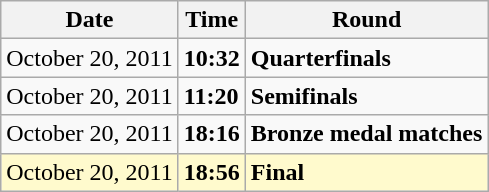<table class="wikitable">
<tr>
<th>Date</th>
<th>Time</th>
<th>Round</th>
</tr>
<tr>
<td>October 20, 2011</td>
<td><strong>10:32</strong></td>
<td><strong>Quarterfinals</strong></td>
</tr>
<tr>
<td>October 20, 2011</td>
<td><strong>11:20</strong></td>
<td><strong>Semifinals</strong></td>
</tr>
<tr>
<td>October 20, 2011</td>
<td><strong>18:16</strong></td>
<td><strong>Bronze medal matches</strong></td>
</tr>
<tr style=background:lemonchiffon>
<td>October 20, 2011</td>
<td><strong>18:56</strong></td>
<td><strong>Final</strong></td>
</tr>
</table>
